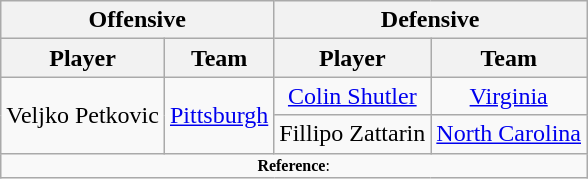<table class="wikitable" style="text-align: center;">
<tr>
<th colspan="2">Offensive</th>
<th colspan="2">Defensive</th>
</tr>
<tr>
<th>Player</th>
<th>Team</th>
<th>Player</th>
<th>Team</th>
</tr>
<tr>
<td rowspan=2>Veljko Petkovic</td>
<td rowspan=2><a href='#'>Pittsburgh</a></td>
<td><a href='#'>Colin Shutler</a></td>
<td><a href='#'>Virginia</a></td>
</tr>
<tr>
<td>Fillipo Zattarin</td>
<td><a href='#'>North Carolina</a></td>
</tr>
<tr>
<td colspan="4"  style="font-size:8pt; text-align:center;"><strong>Reference</strong>:</td>
</tr>
</table>
